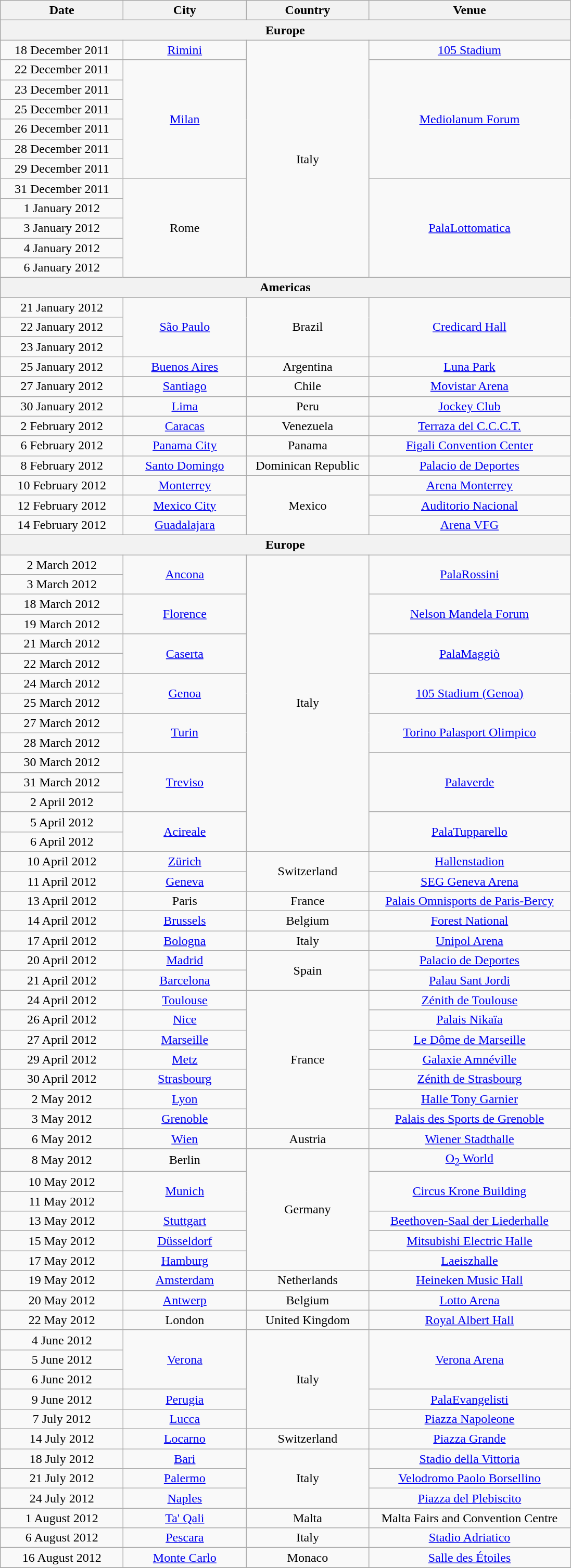<table class="wikitable" style="text-align:center;">
<tr>
<th width="150">Date</th>
<th width="150">City</th>
<th width="150">Country</th>
<th width="250">Venue</th>
</tr>
<tr>
<th colspan="4">Europe</th>
</tr>
<tr>
<td>18 December 2011</td>
<td><a href='#'>Rimini</a></td>
<td rowspan="12">Italy</td>
<td><a href='#'>105 Stadium</a></td>
</tr>
<tr>
<td>22 December 2011</td>
<td rowspan="6"><a href='#'>Milan</a></td>
<td rowspan="6"><a href='#'>Mediolanum Forum</a></td>
</tr>
<tr>
<td>23 December 2011</td>
</tr>
<tr>
<td>25 December 2011</td>
</tr>
<tr>
<td>26 December 2011</td>
</tr>
<tr>
<td>28 December 2011</td>
</tr>
<tr>
<td>29 December 2011</td>
</tr>
<tr>
<td>31 December 2011</td>
<td rowspan="5">Rome</td>
<td rowspan="5"><a href='#'>PalaLottomatica</a></td>
</tr>
<tr>
<td>1 January 2012</td>
</tr>
<tr>
<td>3 January 2012</td>
</tr>
<tr>
<td>4 January 2012</td>
</tr>
<tr>
<td>6 January 2012</td>
</tr>
<tr>
<th colspan="4">Americas</th>
</tr>
<tr>
<td>21 January 2012</td>
<td rowspan="3"><a href='#'>São Paulo</a></td>
<td rowspan="3">Brazil</td>
<td rowspan="3"><a href='#'>Credicard Hall</a></td>
</tr>
<tr>
<td>22 January 2012</td>
</tr>
<tr>
<td>23 January 2012</td>
</tr>
<tr>
<td>25 January 2012</td>
<td><a href='#'>Buenos Aires</a></td>
<td>Argentina</td>
<td><a href='#'>Luna Park</a></td>
</tr>
<tr>
<td>27 January 2012</td>
<td><a href='#'>Santiago</a></td>
<td>Chile</td>
<td><a href='#'>Movistar Arena</a></td>
</tr>
<tr>
<td>30 January 2012</td>
<td><a href='#'>Lima</a></td>
<td>Peru</td>
<td><a href='#'>Jockey Club</a></td>
</tr>
<tr>
<td>2 February 2012</td>
<td><a href='#'>Caracas</a></td>
<td>Venezuela</td>
<td><a href='#'>Terraza del C.C.C.T.</a></td>
</tr>
<tr>
<td>6 February 2012</td>
<td><a href='#'>Panama City</a></td>
<td>Panama</td>
<td><a href='#'>Figali Convention Center</a></td>
</tr>
<tr>
<td>8 February 2012</td>
<td><a href='#'>Santo Domingo</a></td>
<td>Dominican Republic</td>
<td><a href='#'>Palacio de Deportes</a></td>
</tr>
<tr>
<td>10 February 2012</td>
<td><a href='#'>Monterrey</a></td>
<td rowspan="3">Mexico</td>
<td><a href='#'>Arena Monterrey</a></td>
</tr>
<tr>
<td>12 February 2012</td>
<td><a href='#'>Mexico City</a></td>
<td><a href='#'>Auditorio Nacional</a></td>
</tr>
<tr>
<td>14 February 2012</td>
<td><a href='#'>Guadalajara</a></td>
<td><a href='#'>Arena VFG</a></td>
</tr>
<tr>
<th colspan="4">Europe</th>
</tr>
<tr>
<td>2 March 2012</td>
<td rowspan="2"><a href='#'>Ancona</a></td>
<td rowspan="15">Italy</td>
<td rowspan="2"><a href='#'>PalaRossini</a></td>
</tr>
<tr>
<td>3 March 2012</td>
</tr>
<tr>
<td>18 March 2012</td>
<td rowspan="2"><a href='#'>Florence</a></td>
<td rowspan="2"><a href='#'>Nelson Mandela Forum</a></td>
</tr>
<tr>
<td>19 March 2012</td>
</tr>
<tr>
<td>21 March 2012</td>
<td rowspan="2"><a href='#'>Caserta</a></td>
<td rowspan="2"><a href='#'>PalaMaggiò</a></td>
</tr>
<tr>
<td>22 March 2012</td>
</tr>
<tr>
<td>24 March 2012</td>
<td rowspan="2"><a href='#'>Genoa</a></td>
<td rowspan="2"><a href='#'>105 Stadium (Genoa)</a></td>
</tr>
<tr>
<td>25 March 2012</td>
</tr>
<tr>
<td>27 March 2012</td>
<td rowspan="2"><a href='#'>Turin</a></td>
<td rowspan="2"><a href='#'>Torino Palasport Olimpico</a></td>
</tr>
<tr>
<td>28 March 2012</td>
</tr>
<tr>
<td>30 March 2012</td>
<td rowspan="3"><a href='#'>Treviso</a></td>
<td rowspan="3"><a href='#'>Palaverde</a></td>
</tr>
<tr>
<td>31 March 2012</td>
</tr>
<tr>
<td>2 April 2012</td>
</tr>
<tr>
<td>5 April 2012</td>
<td rowspan="2"><a href='#'>Acireale</a></td>
<td rowspan="2"><a href='#'>PalaTupparello</a></td>
</tr>
<tr>
<td>6 April 2012</td>
</tr>
<tr>
<td>10 April 2012</td>
<td><a href='#'>Zürich</a></td>
<td rowspan="2">Switzerland</td>
<td><a href='#'>Hallenstadion</a></td>
</tr>
<tr>
<td>11 April 2012</td>
<td><a href='#'>Geneva</a></td>
<td><a href='#'>SEG Geneva Arena</a></td>
</tr>
<tr>
<td>13 April 2012</td>
<td>Paris</td>
<td>France</td>
<td><a href='#'>Palais Omnisports de Paris-Bercy</a></td>
</tr>
<tr>
<td>14 April 2012</td>
<td><a href='#'>Brussels</a></td>
<td>Belgium</td>
<td><a href='#'>Forest National</a></td>
</tr>
<tr>
<td>17 April 2012</td>
<td><a href='#'>Bologna</a></td>
<td>Italy</td>
<td><a href='#'>Unipol Arena</a></td>
</tr>
<tr>
<td>20 April 2012</td>
<td><a href='#'>Madrid</a></td>
<td rowspan="2">Spain</td>
<td><a href='#'>Palacio de Deportes</a></td>
</tr>
<tr>
<td>21 April 2012</td>
<td><a href='#'>Barcelona</a></td>
<td><a href='#'>Palau Sant Jordi</a></td>
</tr>
<tr>
<td>24 April 2012</td>
<td><a href='#'>Toulouse</a></td>
<td rowspan="7">France</td>
<td><a href='#'>Zénith de Toulouse</a></td>
</tr>
<tr>
<td>26 April 2012</td>
<td><a href='#'>Nice</a></td>
<td><a href='#'>Palais Nikaïa</a></td>
</tr>
<tr>
<td>27 April 2012</td>
<td><a href='#'>Marseille</a></td>
<td><a href='#'>Le Dôme de Marseille</a></td>
</tr>
<tr>
<td>29 April 2012</td>
<td><a href='#'>Metz</a></td>
<td><a href='#'>Galaxie Amnéville</a></td>
</tr>
<tr>
<td>30 April 2012</td>
<td><a href='#'>Strasbourg</a></td>
<td><a href='#'>Zénith de Strasbourg</a></td>
</tr>
<tr>
<td>2 May 2012</td>
<td><a href='#'>Lyon</a></td>
<td><a href='#'>Halle Tony Garnier</a></td>
</tr>
<tr>
<td>3 May 2012</td>
<td><a href='#'>Grenoble</a></td>
<td><a href='#'>Palais des Sports de Grenoble</a></td>
</tr>
<tr>
<td>6 May 2012</td>
<td><a href='#'>Wien</a></td>
<td>Austria</td>
<td><a href='#'>Wiener Stadthalle</a></td>
</tr>
<tr>
<td>8 May 2012</td>
<td>Berlin</td>
<td rowspan="6">Germany</td>
<td><a href='#'>O<sub>2</sub> World</a></td>
</tr>
<tr>
<td>10 May 2012</td>
<td rowspan="2"><a href='#'>Munich</a></td>
<td rowspan="2"><a href='#'>Circus Krone Building</a></td>
</tr>
<tr>
<td>11 May 2012</td>
</tr>
<tr>
<td>13 May 2012</td>
<td><a href='#'>Stuttgart</a></td>
<td><a href='#'>Beethoven-Saal der Liederhalle</a></td>
</tr>
<tr>
<td>15 May 2012</td>
<td><a href='#'>Düsseldorf</a></td>
<td><a href='#'>Mitsubishi Electric Halle</a></td>
</tr>
<tr>
<td>17 May 2012</td>
<td><a href='#'>Hamburg</a></td>
<td><a href='#'>Laeiszhalle</a></td>
</tr>
<tr>
<td>19 May 2012</td>
<td><a href='#'>Amsterdam</a></td>
<td>Netherlands</td>
<td><a href='#'>Heineken Music Hall</a></td>
</tr>
<tr>
<td>20 May 2012</td>
<td><a href='#'>Antwerp</a></td>
<td>Belgium</td>
<td><a href='#'>Lotto Arena</a></td>
</tr>
<tr>
<td>22 May 2012</td>
<td>London</td>
<td>United Kingdom</td>
<td><a href='#'>Royal Albert Hall</a></td>
</tr>
<tr>
<td>4 June 2012</td>
<td rowspan="3"><a href='#'>Verona</a></td>
<td rowspan="5">Italy</td>
<td rowspan="3"><a href='#'>Verona Arena</a></td>
</tr>
<tr>
<td>5 June 2012</td>
</tr>
<tr>
<td>6 June 2012</td>
</tr>
<tr>
<td>9 June 2012</td>
<td><a href='#'>Perugia</a></td>
<td><a href='#'>PalaEvangelisti</a></td>
</tr>
<tr>
<td>7 July 2012</td>
<td><a href='#'>Lucca</a></td>
<td><a href='#'>Piazza Napoleone</a></td>
</tr>
<tr>
<td>14 July 2012</td>
<td><a href='#'>Locarno</a></td>
<td>Switzerland</td>
<td><a href='#'>Piazza Grande</a></td>
</tr>
<tr>
<td>18 July 2012</td>
<td><a href='#'>Bari</a></td>
<td rowspan="3">Italy</td>
<td><a href='#'>Stadio della Vittoria</a></td>
</tr>
<tr>
<td>21 July 2012</td>
<td><a href='#'>Palermo</a></td>
<td><a href='#'>Velodromo Paolo Borsellino</a></td>
</tr>
<tr>
<td>24 July 2012</td>
<td><a href='#'>Naples</a></td>
<td><a href='#'>Piazza del Plebiscito</a></td>
</tr>
<tr>
<td>1 August 2012</td>
<td><a href='#'>Ta' Qali</a></td>
<td>Malta</td>
<td>Malta Fairs and Convention Centre</td>
</tr>
<tr>
<td>6 August 2012</td>
<td><a href='#'>Pescara</a></td>
<td>Italy</td>
<td><a href='#'>Stadio Adriatico</a></td>
</tr>
<tr>
<td>16 August 2012</td>
<td><a href='#'>Monte Carlo</a></td>
<td>Monaco</td>
<td><a href='#'>Salle des Étoiles</a></td>
</tr>
<tr>
</tr>
</table>
